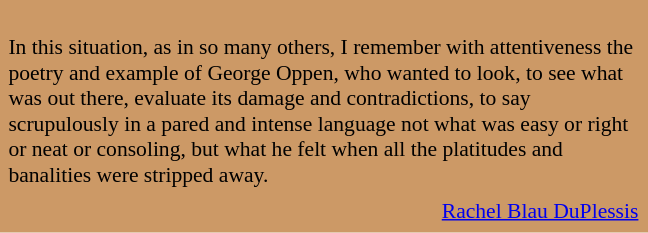<table class="toccolours" style="float: right; margin-left: 2em; margin-right: 1em; font-size: 90%; background:#CC9966; width:30em; max-width: 40%;" cellspacing="5">
<tr>
<td style="text-align: left;"><br>In this situation, as in so many others, I remember with attentiveness the poetry and example of George Oppen, who wanted to look, to see what was out there, evaluate its damage and contradictions, to say scrupulously in a pared and intense language not what was easy or right or neat or consoling, but what he felt when all the platitudes and banalities were stripped away.</td>
</tr>
<tr>
<td style="text-align: right;"><a href='#'>Rachel Blau DuPlessis</a></td>
</tr>
</table>
